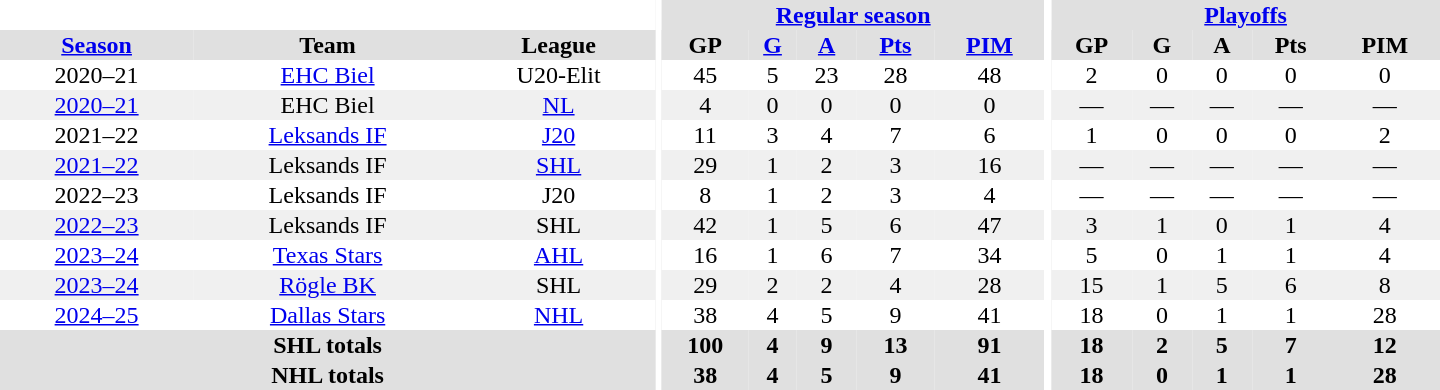<table border="0" cellpadding="1" cellspacing="0" style="text-align:center; width:60em;">
<tr bgcolor="#e0e0e0">
<th colspan="3" bgcolor="#ffffff"></th>
<th rowspan="99" bgcolor="#ffffff"></th>
<th colspan="5"><a href='#'>Regular season</a></th>
<th rowspan="99" bgcolor="#ffffff"></th>
<th colspan="5"><a href='#'>Playoffs</a></th>
</tr>
<tr bgcolor="#e0e0e0">
<th><a href='#'>Season</a></th>
<th>Team</th>
<th>League</th>
<th>GP</th>
<th><a href='#'>G</a></th>
<th><a href='#'>A</a></th>
<th><a href='#'>Pts</a></th>
<th><a href='#'>PIM</a></th>
<th>GP</th>
<th>G</th>
<th>A</th>
<th>Pts</th>
<th>PIM</th>
</tr>
<tr>
<td>2020–21</td>
<td><a href='#'>EHC Biel</a></td>
<td>U20-Elit</td>
<td>45</td>
<td>5</td>
<td>23</td>
<td>28</td>
<td>48</td>
<td>2</td>
<td>0</td>
<td>0</td>
<td>0</td>
<td>0</td>
</tr>
<tr bgcolor="#f0f0f0">
<td><a href='#'>2020–21</a></td>
<td>EHC Biel</td>
<td><a href='#'>NL</a></td>
<td>4</td>
<td>0</td>
<td>0</td>
<td>0</td>
<td>0</td>
<td>—</td>
<td>—</td>
<td>—</td>
<td>—</td>
<td>—</td>
</tr>
<tr>
<td>2021–22</td>
<td><a href='#'>Leksands IF</a></td>
<td><a href='#'>J20</a></td>
<td>11</td>
<td>3</td>
<td>4</td>
<td>7</td>
<td>6</td>
<td>1</td>
<td>0</td>
<td>0</td>
<td>0</td>
<td>2</td>
</tr>
<tr bgcolor="#f0f0f0">
<td><a href='#'>2021–22</a></td>
<td>Leksands IF</td>
<td><a href='#'>SHL</a></td>
<td>29</td>
<td>1</td>
<td>2</td>
<td>3</td>
<td>16</td>
<td>—</td>
<td>—</td>
<td>—</td>
<td>—</td>
<td>—</td>
</tr>
<tr>
<td>2022–23</td>
<td>Leksands IF</td>
<td>J20</td>
<td>8</td>
<td>1</td>
<td>2</td>
<td>3</td>
<td>4</td>
<td>—</td>
<td>—</td>
<td>—</td>
<td>—</td>
<td>—</td>
</tr>
<tr bgcolor="#f0f0f0">
<td><a href='#'>2022–23</a></td>
<td>Leksands IF</td>
<td>SHL</td>
<td>42</td>
<td>1</td>
<td>5</td>
<td>6</td>
<td>47</td>
<td>3</td>
<td>1</td>
<td>0</td>
<td>1</td>
<td>4</td>
</tr>
<tr>
<td><a href='#'>2023–24</a></td>
<td><a href='#'>Texas Stars</a></td>
<td><a href='#'>AHL</a></td>
<td>16</td>
<td>1</td>
<td>6</td>
<td>7</td>
<td>34</td>
<td>5</td>
<td>0</td>
<td>1</td>
<td>1</td>
<td>4</td>
</tr>
<tr bgcolor="#f0f0f0">
<td><a href='#'>2023–24</a></td>
<td><a href='#'>Rögle BK</a></td>
<td>SHL</td>
<td>29</td>
<td>2</td>
<td>2</td>
<td>4</td>
<td>28</td>
<td>15</td>
<td>1</td>
<td>5</td>
<td>6</td>
<td>8</td>
</tr>
<tr>
<td><a href='#'>2024–25</a></td>
<td><a href='#'>Dallas Stars</a></td>
<td><a href='#'>NHL</a></td>
<td>38</td>
<td>4</td>
<td>5</td>
<td>9</td>
<td>41</td>
<td>18</td>
<td>0</td>
<td>1</td>
<td>1</td>
<td>28</td>
</tr>
<tr bgcolor="#e0e0e0">
<th colspan="3">SHL totals</th>
<th>100</th>
<th>4</th>
<th>9</th>
<th>13</th>
<th>91</th>
<th>18</th>
<th>2</th>
<th>5</th>
<th>7</th>
<th>12</th>
</tr>
<tr bgcolor="#e0e0e0">
<th colspan="3">NHL totals</th>
<th>38</th>
<th>4</th>
<th>5</th>
<th>9</th>
<th>41</th>
<th>18</th>
<th>0</th>
<th>1</th>
<th>1</th>
<th>28</th>
</tr>
</table>
